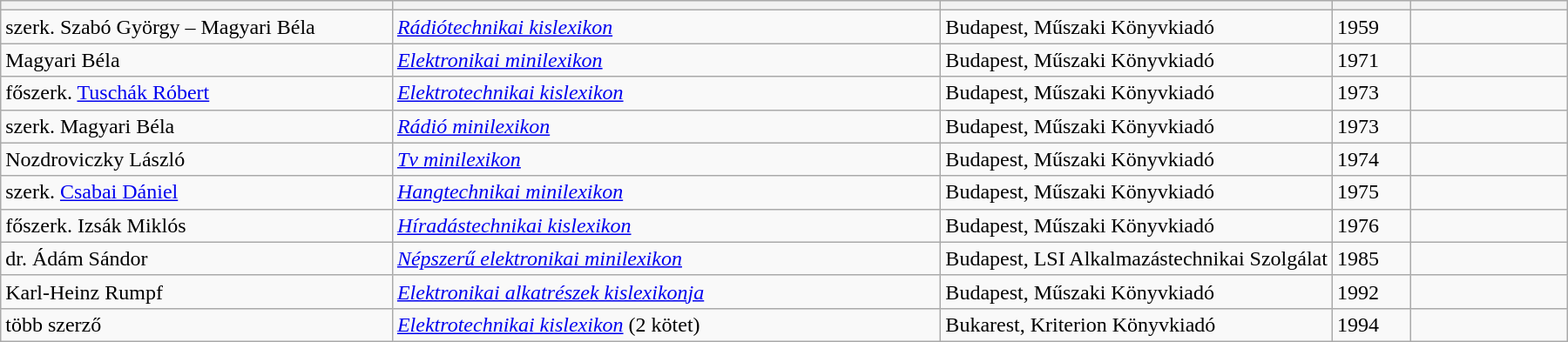<table class="wikitable sortable">
<tr>
<th bgcolor="#DAA520" width="25%"></th>
<th bgcolor="#DAA520" width="35%"></th>
<th bgcolor="#DAA520" width="25%"></th>
<th bgcolor="#DAA520" width="5%"></th>
<th bgcolor="#DAA520" width="10%"></th>
</tr>
<tr>
<td>szerk. Szabó György – Magyari Béla</td>
<td><em><a href='#'>Rádiótechnikai kislexikon</a></em></td>
<td>Budapest, Műszaki Könyvkiadó</td>
<td>1959</td>
<td></td>
</tr>
<tr>
<td>Magyari Béla</td>
<td><em><a href='#'>Elektronikai minilexikon</a></em></td>
<td>Budapest, Műszaki Könyvkiadó</td>
<td>1971</td>
<td></td>
</tr>
<tr>
<td>főszerk. <a href='#'>Tuschák Róbert</a></td>
<td><em><a href='#'>Elektrotechnikai kislexikon</a></em></td>
<td>Budapest, Műszaki Könyvkiadó</td>
<td>1973</td>
<td></td>
</tr>
<tr>
<td>szerk. Magyari Béla</td>
<td><em><a href='#'>Rádió minilexikon</a></em></td>
<td>Budapest, Műszaki Könyvkiadó</td>
<td>1973</td>
<td></td>
</tr>
<tr>
<td>Nozdroviczky László</td>
<td><em><a href='#'>Tv minilexikon</a></em></td>
<td>Budapest, Műszaki Könyvkiadó</td>
<td>1974</td>
<td></td>
</tr>
<tr>
<td>szerk. <a href='#'>Csabai Dániel</a></td>
<td><em><a href='#'>Hangtechnikai minilexikon</a></em></td>
<td>Budapest, Műszaki Könyvkiadó</td>
<td>1975</td>
<td></td>
</tr>
<tr>
<td>főszerk. Izsák Miklós</td>
<td><em><a href='#'>Híradástechnikai kislexikon</a></em></td>
<td>Budapest, Műszaki Könyvkiadó</td>
<td>1976</td>
<td></td>
</tr>
<tr>
<td>dr. Ádám Sándor</td>
<td><em><a href='#'>Népszerű elektronikai minilexikon</a></em></td>
<td>Budapest, LSI Alkalmazástechnikai Szolgálat</td>
<td>1985</td>
<td></td>
</tr>
<tr>
<td>Karl-Heinz Rumpf</td>
<td><em><a href='#'>Elektronikai alkatrészek kislexikonja</a></em></td>
<td>Budapest, Műszaki Könyvkiadó</td>
<td>1992</td>
<td></td>
</tr>
<tr>
<td>több szerző</td>
<td><em><a href='#'>Elektrotechnikai kislexikon</a></em> (2 kötet)</td>
<td>Bukarest, Kriterion Könyvkiadó</td>
<td>1994</td>
<td></td>
</tr>
</table>
